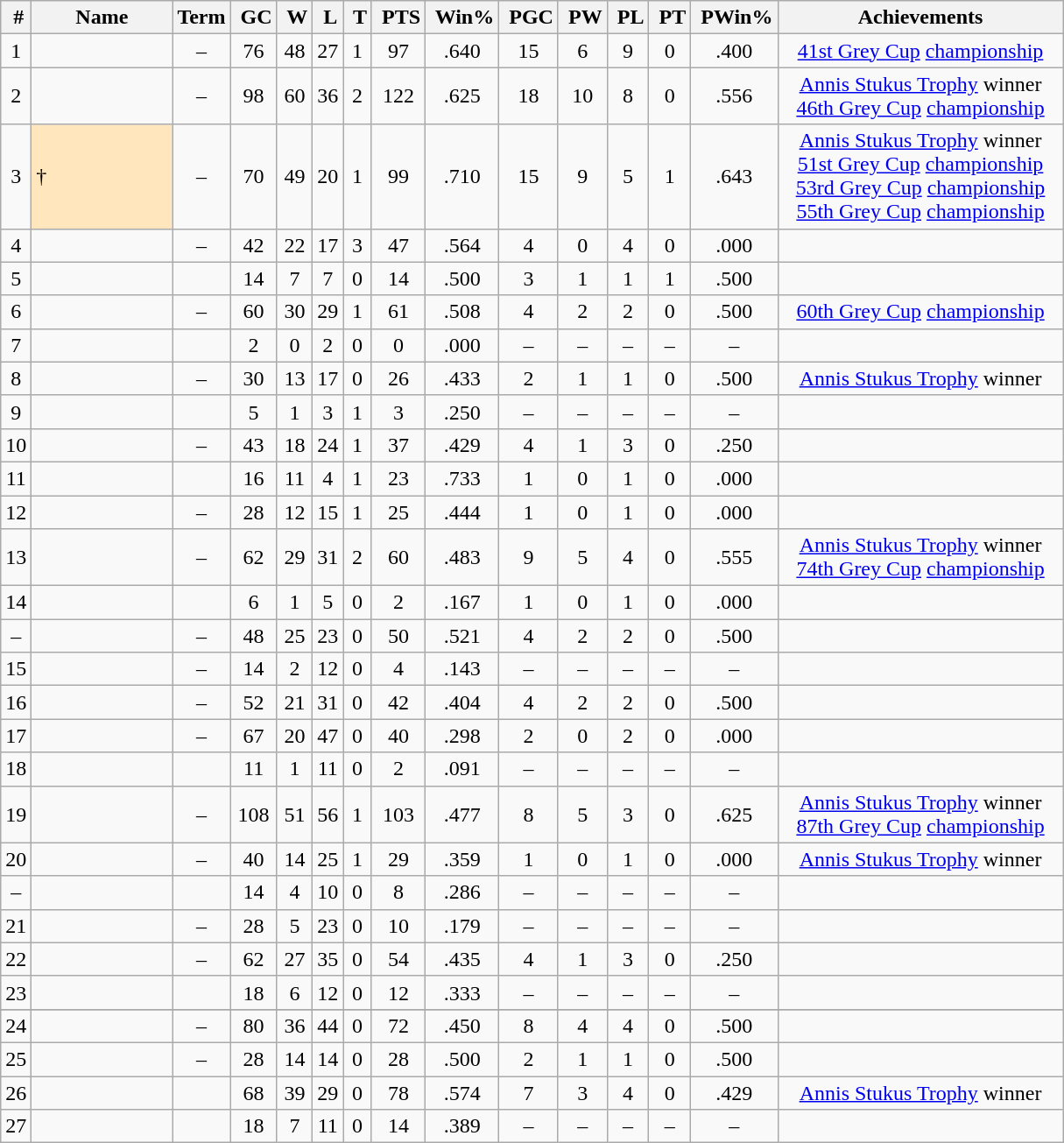<table class="wikitable sortable" style="text-align:center;">
<tr>
<th> #</th>
<th width=100>Name</th>
<th>Term</th>
<th> GC</th>
<th> W</th>
<th> L</th>
<th> T</th>
<th> PTS</th>
<th> Win%</th>
<th> PGC</th>
<th> PW</th>
<th> PL</th>
<th> PT</th>
<th> PWin%</th>
<th width=210 class=unsortable>Achievements</th>
</tr>
<tr>
<td>1</td>
<td align=left></td>
<td>–</td>
<td>76</td>
<td>48</td>
<td>27</td>
<td>1</td>
<td>97</td>
<td>.640</td>
<td>15</td>
<td>6</td>
<td>9</td>
<td>0</td>
<td>.400</td>
<td><a href='#'>41st Grey Cup</a> <a href='#'>championship</a></td>
</tr>
<tr>
<td>2</td>
<td align=left></td>
<td>–</td>
<td>98</td>
<td>60</td>
<td>36</td>
<td>2</td>
<td>122</td>
<td>.625</td>
<td>18</td>
<td>10</td>
<td>8</td>
<td>0</td>
<td>.556</td>
<td> <a href='#'>Annis Stukus Trophy</a> winner<br><a href='#'>46th Grey Cup</a> <a href='#'>championship</a></td>
</tr>
<tr>
<td>3</td>
<td align=left style="background-color:#FFE6BD">†</td>
<td>–</td>
<td>70</td>
<td>49</td>
<td>20</td>
<td>1</td>
<td>99</td>
<td>.710</td>
<td>15</td>
<td>9</td>
<td>5</td>
<td>1</td>
<td>.643</td>
<td> <a href='#'>Annis Stukus Trophy</a> winner<br><a href='#'>51st Grey Cup</a> <a href='#'>championship</a><br><a href='#'>53rd Grey Cup</a> <a href='#'>championship</a><br><a href='#'>55th Grey Cup</a> <a href='#'>championship</a></td>
</tr>
<tr>
<td>4</td>
<td align=left></td>
<td>–</td>
<td>42</td>
<td>22</td>
<td>17</td>
<td>3</td>
<td>47</td>
<td>.564</td>
<td>4</td>
<td>0</td>
<td>4</td>
<td>0</td>
<td>.000</td>
<td></td>
</tr>
<tr>
<td>5</td>
<td align=left></td>
<td></td>
<td>14</td>
<td>7</td>
<td>7</td>
<td>0</td>
<td>14</td>
<td>.500</td>
<td>3</td>
<td>1</td>
<td>1</td>
<td>1</td>
<td>.500</td>
<td></td>
</tr>
<tr>
<td>6</td>
<td align=left></td>
<td>–</td>
<td>60</td>
<td>30</td>
<td>29</td>
<td>1</td>
<td>61</td>
<td>.508</td>
<td>4</td>
<td>2</td>
<td>2</td>
<td>0</td>
<td>.500</td>
<td><a href='#'>60th Grey Cup</a> <a href='#'>championship</a></td>
</tr>
<tr>
<td>7</td>
<td align=left></td>
<td></td>
<td>2</td>
<td>0</td>
<td>2</td>
<td>0</td>
<td>0</td>
<td>.000</td>
<td>–</td>
<td>–</td>
<td>–</td>
<td>–</td>
<td>–</td>
<td></td>
</tr>
<tr>
<td>8</td>
<td align=left></td>
<td>–</td>
<td>30</td>
<td>13</td>
<td>17</td>
<td>0</td>
<td>26</td>
<td>.433</td>
<td>2</td>
<td>1</td>
<td>1</td>
<td>0</td>
<td>.500</td>
<td> <a href='#'>Annis Stukus Trophy</a> winner</td>
</tr>
<tr>
<td>9</td>
<td align=left></td>
<td></td>
<td>5</td>
<td>1</td>
<td>3</td>
<td>1</td>
<td>3</td>
<td>.250</td>
<td>–</td>
<td>–</td>
<td>–</td>
<td>–</td>
<td>–</td>
<td></td>
</tr>
<tr>
<td>10</td>
<td align=left></td>
<td>–</td>
<td>43</td>
<td>18</td>
<td>24</td>
<td>1</td>
<td>37</td>
<td>.429</td>
<td>4</td>
<td>1</td>
<td>3</td>
<td>0</td>
<td>.250</td>
<td></td>
</tr>
<tr>
<td>11</td>
<td align=left></td>
<td></td>
<td>16</td>
<td>11</td>
<td>4</td>
<td>1</td>
<td>23</td>
<td>.733</td>
<td>1</td>
<td>0</td>
<td>1</td>
<td>0</td>
<td>.000</td>
<td></td>
</tr>
<tr>
<td>12</td>
<td align=left></td>
<td>–</td>
<td>28</td>
<td>12</td>
<td>15</td>
<td>1</td>
<td>25</td>
<td>.444</td>
<td>1</td>
<td>0</td>
<td>1</td>
<td>0</td>
<td>.000</td>
<td></td>
</tr>
<tr>
<td>13</td>
<td align=left></td>
<td>–</td>
<td>62</td>
<td>29</td>
<td>31</td>
<td>2</td>
<td>60</td>
<td>.483</td>
<td>9</td>
<td>5</td>
<td>4</td>
<td>0</td>
<td>.555</td>
<td> <a href='#'>Annis Stukus Trophy</a> winner<br><a href='#'>74th Grey Cup</a> <a href='#'>championship</a></td>
</tr>
<tr>
<td>14</td>
<td align=left></td>
<td></td>
<td>6</td>
<td>1</td>
<td>5</td>
<td>0</td>
<td>2</td>
<td>.167</td>
<td>1</td>
<td>0</td>
<td>1</td>
<td>0</td>
<td>.000</td>
<td></td>
</tr>
<tr>
<td>–</td>
<td align=left></td>
<td>–</td>
<td>48</td>
<td>25</td>
<td>23</td>
<td>0</td>
<td>50</td>
<td>.521</td>
<td>4</td>
<td>2</td>
<td>2</td>
<td>0</td>
<td>.500</td>
<td></td>
</tr>
<tr>
<td>15</td>
<td align=left></td>
<td>–</td>
<td>14</td>
<td>2</td>
<td>12</td>
<td>0</td>
<td>4</td>
<td>.143</td>
<td>–</td>
<td>–</td>
<td>–</td>
<td>–</td>
<td>–</td>
<td></td>
</tr>
<tr>
<td>16</td>
<td align=left></td>
<td>–</td>
<td>52</td>
<td>21</td>
<td>31</td>
<td>0</td>
<td>42</td>
<td>.404</td>
<td>4</td>
<td>2</td>
<td>2</td>
<td>0</td>
<td>.500</td>
<td></td>
</tr>
<tr>
<td>17</td>
<td align=left></td>
<td>–</td>
<td>67</td>
<td>20</td>
<td>47</td>
<td>0</td>
<td>40</td>
<td>.298</td>
<td>2</td>
<td>0</td>
<td>2</td>
<td>0</td>
<td>.000</td>
<td></td>
</tr>
<tr>
<td>18</td>
<td align=left></td>
<td></td>
<td>11</td>
<td>1</td>
<td>11</td>
<td>0</td>
<td>2</td>
<td>.091</td>
<td>–</td>
<td>–</td>
<td>–</td>
<td>–</td>
<td>–</td>
<td></td>
</tr>
<tr>
<td>19</td>
<td align=left></td>
<td>–</td>
<td>108</td>
<td>51</td>
<td>56</td>
<td>1</td>
<td>103</td>
<td>.477</td>
<td>8</td>
<td>5</td>
<td>3</td>
<td>0</td>
<td>.625</td>
<td> <a href='#'>Annis Stukus Trophy</a> winner<br><a href='#'>87th Grey Cup</a> <a href='#'>championship</a></td>
</tr>
<tr>
<td>20</td>
<td align=left></td>
<td>–</td>
<td>40</td>
<td>14</td>
<td>25</td>
<td>1</td>
<td>29</td>
<td>.359</td>
<td>1</td>
<td>0</td>
<td>1</td>
<td>0</td>
<td>.000</td>
<td> <a href='#'>Annis Stukus Trophy</a> winner</td>
</tr>
<tr>
<td>–</td>
<td align=left></td>
<td></td>
<td>14</td>
<td>4</td>
<td>10</td>
<td>0</td>
<td>8</td>
<td>.286</td>
<td>–</td>
<td>–</td>
<td>–</td>
<td>–</td>
<td>–</td>
<td></td>
</tr>
<tr>
<td>21</td>
<td align=left></td>
<td>–</td>
<td>28</td>
<td>5</td>
<td>23</td>
<td>0</td>
<td>10</td>
<td>.179</td>
<td>–</td>
<td>–</td>
<td>–</td>
<td>–</td>
<td>–</td>
<td></td>
</tr>
<tr>
<td>22</td>
<td align=left></td>
<td>–</td>
<td>62</td>
<td>27</td>
<td>35</td>
<td>0</td>
<td>54</td>
<td>.435</td>
<td>4</td>
<td>1</td>
<td>3</td>
<td>0</td>
<td>.250</td>
<td></td>
</tr>
<tr>
<td>23</td>
<td align=left></td>
<td></td>
<td>18</td>
<td>6</td>
<td>12</td>
<td>0</td>
<td>12</td>
<td>.333</td>
<td>–</td>
<td>–</td>
<td>–</td>
<td>–</td>
<td>–</td>
<td></td>
</tr>
<tr>
</tr>
<tr>
<td>24</td>
<td align=left></td>
<td>–</td>
<td>80</td>
<td>36</td>
<td>44</td>
<td>0</td>
<td>72</td>
<td>.450</td>
<td>8</td>
<td>4</td>
<td>4</td>
<td>0</td>
<td>.500</td>
<td></td>
</tr>
<tr>
<td>25</td>
<td align=left></td>
<td>–</td>
<td>28</td>
<td>14</td>
<td>14</td>
<td>0</td>
<td>28</td>
<td>.500</td>
<td>2</td>
<td>1</td>
<td>1</td>
<td>0</td>
<td>.500</td>
<td></td>
</tr>
<tr>
<td>26</td>
<td align=left></td>
<td></td>
<td>68</td>
<td>39</td>
<td>29</td>
<td>0</td>
<td>78</td>
<td>.574</td>
<td>7</td>
<td>3</td>
<td>4</td>
<td>0</td>
<td>.429</td>
<td> <a href='#'>Annis Stukus Trophy</a> winner</td>
</tr>
<tr>
<td>27</td>
<td align=left></td>
<td></td>
<td>18</td>
<td>7</td>
<td>11</td>
<td>0</td>
<td>14</td>
<td>.389</td>
<td>–</td>
<td>–</td>
<td>–</td>
<td>–</td>
<td>–</td>
<td></td>
</tr>
</table>
